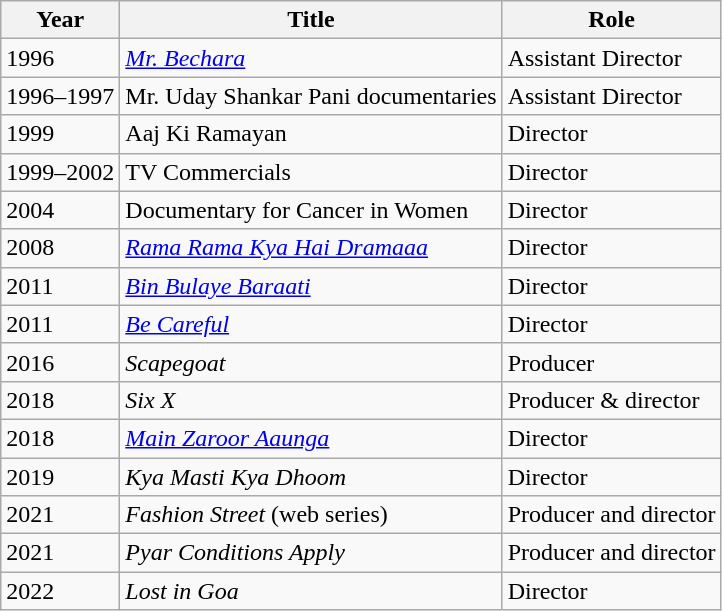<table class="wikitable">
<tr>
<th>Year</th>
<th>Title</th>
<th>Role</th>
</tr>
<tr>
<td>1996</td>
<td><em><a href='#'>Mr. Bechara</a></em></td>
<td>Assistant Director</td>
</tr>
<tr>
<td>1996–1997</td>
<td>Mr. Uday Shankar Pani documentaries</td>
<td>Assistant Director</td>
</tr>
<tr>
<td>1999</td>
<td>Aaj Ki Ramayan</td>
<td>Director</td>
</tr>
<tr>
<td>1999–2002</td>
<td>TV Commercials</td>
<td>Director</td>
</tr>
<tr>
<td>2004</td>
<td>Documentary for Cancer in Women</td>
<td>Director</td>
</tr>
<tr>
<td>2008</td>
<td><em><a href='#'>Rama Rama Kya Hai Dramaaa</a></em></td>
<td>Director</td>
</tr>
<tr>
<td>2011</td>
<td><em><a href='#'>Bin Bulaye Baraati</a></em></td>
<td>Director</td>
</tr>
<tr>
<td>2011</td>
<td><em><a href='#'>Be Careful</a></em></td>
<td>Director</td>
</tr>
<tr>
<td>2016</td>
<td><em>Scapegoat</em></td>
<td>Producer</td>
</tr>
<tr>
<td>2018</td>
<td><em>Six X</em></td>
<td>Producer & director</td>
</tr>
<tr>
<td>2018</td>
<td><em><a href='#'>Main Zaroor Aaunga</a></em></td>
<td>Director</td>
</tr>
<tr>
<td>2019</td>
<td><em>Kya Masti Kya Dhoom</em></td>
<td>Director</td>
</tr>
<tr>
<td>2021</td>
<td><em>Fashion Street</em> (web series)</td>
<td>Producer and director</td>
</tr>
<tr>
<td>2021</td>
<td><em>Pyar Conditions Apply</em></td>
<td>Producer and director</td>
</tr>
<tr>
<td>2022</td>
<td><em>Lost in Goa</em></td>
<td>Director</td>
</tr>
</table>
